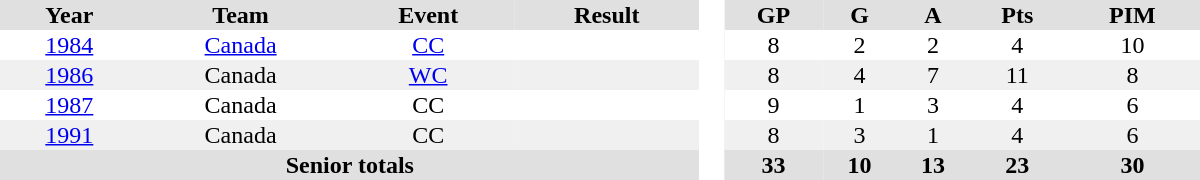<table border="0" cellpadding="1" cellspacing="0" style="text-align:center; width:50em">
<tr ALIGN="center" bgcolor="#e0e0e0">
<th>Year</th>
<th>Team</th>
<th>Event</th>
<th>Result</th>
<th rowspan="99" bgcolor="#ffffff"> </th>
<th>GP</th>
<th>G</th>
<th>A</th>
<th>Pts</th>
<th>PIM</th>
</tr>
<tr>
<td><a href='#'>1984</a></td>
<td><a href='#'>Canada</a></td>
<td><a href='#'>CC</a></td>
<td></td>
<td>8</td>
<td>2</td>
<td>2</td>
<td>4</td>
<td>10</td>
</tr>
<tr style="background:#f0f0f0;">
<td><a href='#'>1986</a></td>
<td>Canada</td>
<td><a href='#'>WC</a></td>
<td></td>
<td>8</td>
<td>4</td>
<td>7</td>
<td>11</td>
<td>8</td>
</tr>
<tr>
<td><a href='#'>1987</a></td>
<td>Canada</td>
<td>CC</td>
<td></td>
<td>9</td>
<td>1</td>
<td>3</td>
<td>4</td>
<td>6</td>
</tr>
<tr style="background:#f0f0f0;">
<td><a href='#'>1991</a></td>
<td>Canada</td>
<td>CC</td>
<td></td>
<td>8</td>
<td>3</td>
<td>1</td>
<td>4</td>
<td>6</td>
</tr>
<tr bgcolor="#e0e0e0">
<th colspan=4>Senior totals</th>
<th>33</th>
<th>10</th>
<th>13</th>
<th>23</th>
<th>30</th>
</tr>
</table>
